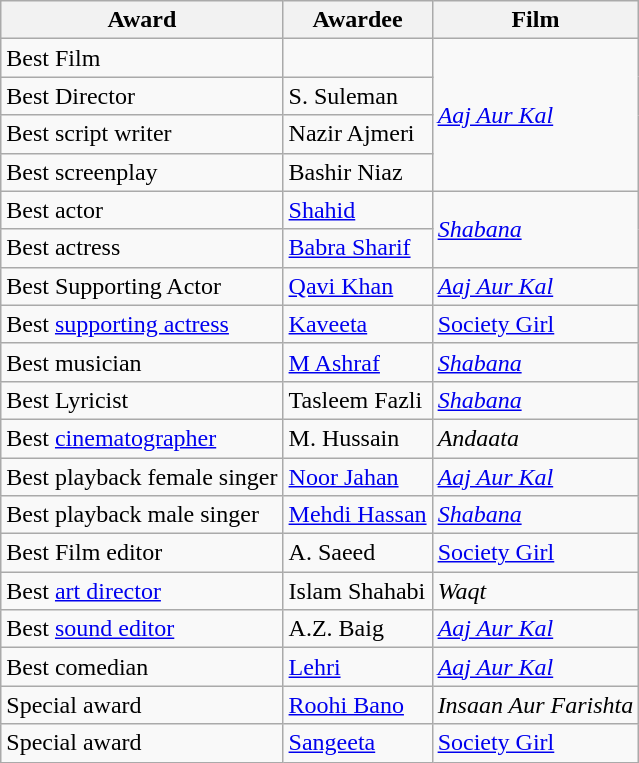<table class="wikitable">
<tr>
<th>Award</th>
<th>Awardee</th>
<th>Film</th>
</tr>
<tr>
<td>Best Film</td>
<td></td>
<td rowspan="4"><a href='#'><em>Aaj Aur Kal</em></a></td>
</tr>
<tr>
<td>Best Director</td>
<td>S. Suleman</td>
</tr>
<tr>
<td>Best script writer</td>
<td>Nazir Ajmeri</td>
</tr>
<tr>
<td>Best screenplay</td>
<td>Bashir Niaz</td>
</tr>
<tr>
<td>Best actor</td>
<td><a href='#'>Shahid</a></td>
<td Rowspan=2><a href='#'><em>Shabana</em></a></td>
</tr>
<tr>
<td>Best actress</td>
<td><a href='#'>Babra Sharif</a></td>
</tr>
<tr>
<td>Best Supporting Actor</td>
<td><a href='#'>Qavi Khan</a></td>
<td><a href='#'><em>Aaj Aur Kal</em></a></td>
</tr>
<tr>
<td>Best <a href='#'>supporting actress</a></td>
<td><a href='#'>Kaveeta</a></td>
<td><a href='#'>Society Girl</a></td>
</tr>
<tr>
<td>Best musician</td>
<td><a href='#'>M Ashraf</a></td>
<td><em><a href='#'>Shabana</a></em></td>
</tr>
<tr>
<td>Best Lyricist</td>
<td>Tasleem Fazli</td>
<td><em><a href='#'>Shabana</a></em></td>
</tr>
<tr>
<td>Best <a href='#'>cinematographer</a></td>
<td>M. Hussain</td>
<td><em>Andaata</em></td>
</tr>
<tr>
<td>Best playback female singer</td>
<td><a href='#'>Noor Jahan</a></td>
<td><a href='#'><em>Aaj Aur Kal</em></a></td>
</tr>
<tr>
<td>Best playback male singer</td>
<td><a href='#'>Mehdi Hassan</a></td>
<td><em><a href='#'>Shabana</a></em></td>
</tr>
<tr>
<td>Best Film editor</td>
<td>A. Saeed</td>
<td><a href='#'>Society Girl</a></td>
</tr>
<tr>
<td>Best <a href='#'>art director</a></td>
<td>Islam Shahabi</td>
<td><em>Waqt</em></td>
</tr>
<tr>
<td>Best <a href='#'>sound editor</a></td>
<td>A.Z. Baig</td>
<td><a href='#'><em>Aaj Aur Kal</em></a></td>
</tr>
<tr>
<td>Best comedian</td>
<td><a href='#'>Lehri</a></td>
<td><a href='#'><em>Aaj Aur Kal</em></a></td>
</tr>
<tr>
<td>Special award</td>
<td><a href='#'>Roohi Bano</a></td>
<td><em>Insaan Aur Farishta</em></td>
</tr>
<tr>
<td>Special award</td>
<td><a href='#'>Sangeeta</a></td>
<td><a href='#'>Society Girl</a></td>
</tr>
</table>
